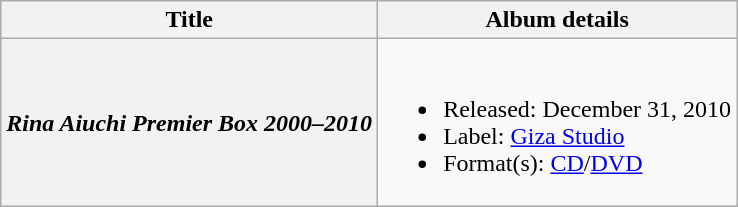<table class="wikitable plainrowheaders">
<tr>
<th scope="col">Title</th>
<th scope="col">Album details</th>
</tr>
<tr>
<th scope="row"><em>Rina Aiuchi Premier Box 2000–2010</em></th>
<td><br><ul><li>Released: December 31, 2010</li><li>Label: <a href='#'>Giza Studio</a></li><li>Format(s): <a href='#'>CD</a>/<a href='#'>DVD</a></li></ul></td>
</tr>
</table>
